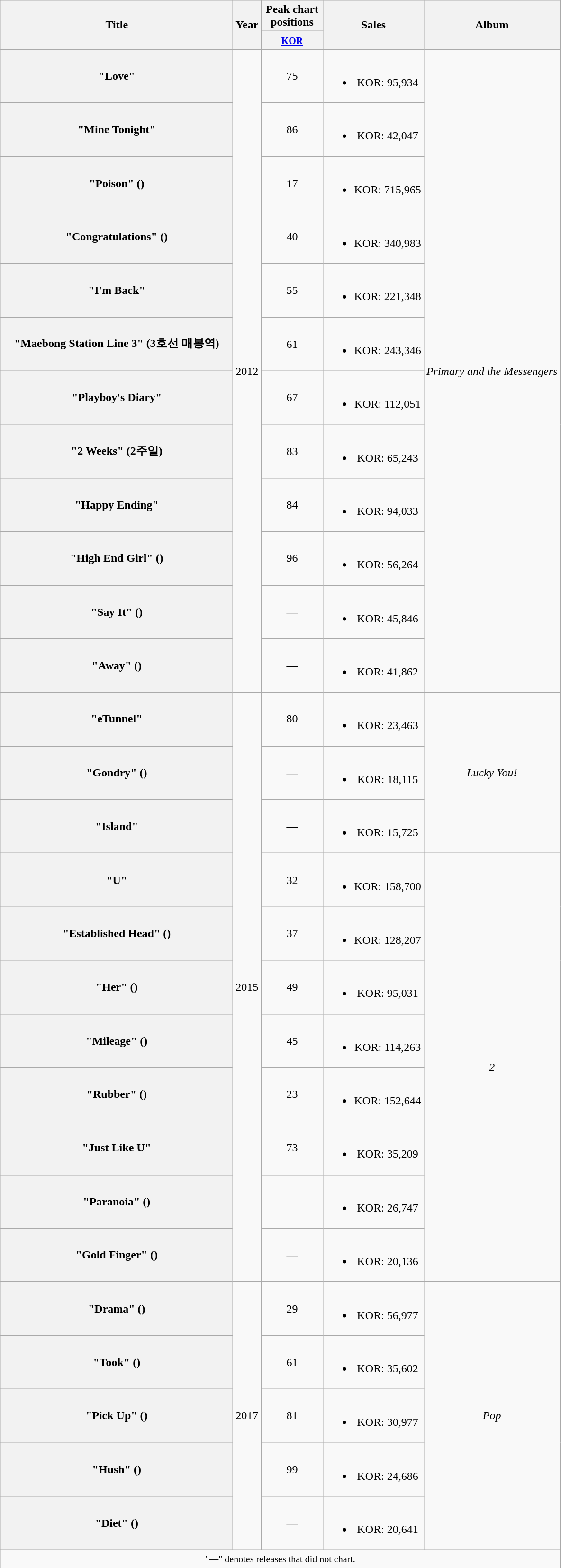<table class="wikitable plainrowheaders" style="text-align:center;">
<tr>
<th scope="col" rowspan="2" style="width:20em;">Title</th>
<th scope="col" rowspan="2">Year</th>
<th scope="col" colspan="1" style="width:5em;">Peak chart positions</th>
<th scope="col" rowspan="2">Sales</th>
<th scope="col" rowspan="2">Album</th>
</tr>
<tr>
<th><small><a href='#'>KOR</a></small><br></th>
</tr>
<tr>
<th scope="row">"Love"<br></th>
<td rowspan="12">2012</td>
<td>75</td>
<td><br><ul><li>KOR: 95,934</li></ul></td>
<td rowspan="12"><em>Primary and the Messengers</em></td>
</tr>
<tr>
<th scope="row">"Mine Tonight"<br></th>
<td>86</td>
<td><br><ul><li>KOR: 42,047</li></ul></td>
</tr>
<tr>
<th scope="row">"Poison" ()<br></th>
<td>17</td>
<td><br><ul><li>KOR: 715,965</li></ul></td>
</tr>
<tr>
<th scope="row">"Congratulations" ()<br></th>
<td>40</td>
<td><br><ul><li>KOR: 340,983</li></ul></td>
</tr>
<tr>
<th scope="row">"I'm Back"<br></th>
<td>55</td>
<td><br><ul><li>KOR: 221,348</li></ul></td>
</tr>
<tr>
<th scope="row">"Maebong Station Line 3" (3호선 매봉역)<br></th>
<td>61</td>
<td><br><ul><li>KOR: 243,346</li></ul></td>
</tr>
<tr>
<th scope="row">"Playboy's Diary"<br></th>
<td>67</td>
<td><br><ul><li>KOR: 112,051</li></ul></td>
</tr>
<tr>
<th scope="row">"2 Weeks" (2주일)<br></th>
<td>83</td>
<td><br><ul><li>KOR: 65,243</li></ul></td>
</tr>
<tr>
<th scope="row">"Happy Ending"<br></th>
<td>84</td>
<td><br><ul><li>KOR: 94,033</li></ul></td>
</tr>
<tr>
<th scope="row">"High End Girl" ()<br></th>
<td>96</td>
<td><br><ul><li>KOR: 56,264</li></ul></td>
</tr>
<tr>
<th scope="row">"Say It" ()<br></th>
<td>—</td>
<td><br><ul><li>KOR: 45,846</li></ul></td>
</tr>
<tr>
<th scope="row">"Away" ()<br></th>
<td>—</td>
<td><br><ul><li>KOR: 41,862</li></ul></td>
</tr>
<tr>
<th scope="row">"eTunnel" <br></th>
<td rowspan="11">2015</td>
<td>80</td>
<td><br><ul><li>KOR: 23,463</li></ul></td>
<td rowspan="3"><em>Lucky You!</em></td>
</tr>
<tr>
<th scope="row">"Gondry" () <br></th>
<td>—</td>
<td><br><ul><li>KOR: 18,115</li></ul></td>
</tr>
<tr>
<th scope="row">"Island" <br></th>
<td>—</td>
<td><br><ul><li>KOR: 15,725</li></ul></td>
</tr>
<tr>
<th scope="row">"U"<br></th>
<td>32</td>
<td><br><ul><li>KOR: 158,700</li></ul></td>
<td rowspan="8"><em>2</em></td>
</tr>
<tr>
<th scope="row">"Established Head" ()<br></th>
<td>37</td>
<td><br><ul><li>KOR: 128,207</li></ul></td>
</tr>
<tr>
<th scope="row">"Her" ()<br></th>
<td>49</td>
<td><br><ul><li>KOR: 95,031</li></ul></td>
</tr>
<tr>
<th scope="row">"Mileage" ()<br></th>
<td>45</td>
<td><br><ul><li>KOR: 114,263</li></ul></td>
</tr>
<tr>
<th scope="row">"Rubber" ()<br></th>
<td>23</td>
<td><br><ul><li>KOR: 152,644</li></ul></td>
</tr>
<tr>
<th scope="row">"Just Like U"<br></th>
<td>73</td>
<td><br><ul><li>KOR: 35,209</li></ul></td>
</tr>
<tr>
<th scope="row">"Paranoia" ()<br></th>
<td>—</td>
<td><br><ul><li>KOR: 26,747</li></ul></td>
</tr>
<tr>
<th scope="row">"Gold Finger" ()<br></th>
<td>—</td>
<td><br><ul><li>KOR: 20,136</li></ul></td>
</tr>
<tr>
<th scope="row">"Drama" ()<br></th>
<td rowspan="5">2017</td>
<td>29</td>
<td><br><ul><li>KOR: 56,977</li></ul></td>
<td rowspan="5"><em>Pop</em></td>
</tr>
<tr>
<th scope="row">"Took" ()<br></th>
<td>61</td>
<td><br><ul><li>KOR: 35,602</li></ul></td>
</tr>
<tr>
<th scope="row">"Pick Up" ()<br></th>
<td>81</td>
<td><br><ul><li>KOR: 30,977</li></ul></td>
</tr>
<tr>
<th scope="row">"Hush" ()<br></th>
<td>99</td>
<td><br><ul><li>KOR: 24,686</li></ul></td>
</tr>
<tr>
<th scope="row">"Diet" ()<br></th>
<td>—</td>
<td><br><ul><li>KOR: 20,641</li></ul></td>
</tr>
<tr>
<td colspan="5" align="center"><small>"—" denotes releases that did not chart.</small></td>
</tr>
</table>
